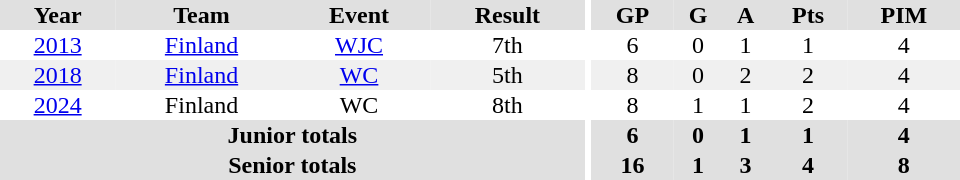<table border="0" cellpadding="1" cellspacing="0" ID="Table3" style="text-align:center; width:40em">
<tr ALIGN="center" bgcolor="#e0e0e0">
<th>Year</th>
<th>Team</th>
<th>Event</th>
<th>Result</th>
<th rowspan="99" bgcolor="#fff"></th>
<th>GP</th>
<th>G</th>
<th>A</th>
<th>Pts</th>
<th>PIM</th>
</tr>
<tr>
<td><a href='#'>2013</a></td>
<td><a href='#'>Finland</a></td>
<td><a href='#'>WJC</a></td>
<td>7th</td>
<td>6</td>
<td>0</td>
<td>1</td>
<td>1</td>
<td>4</td>
</tr>
<tr bgcolor="#f0f0f0">
<td><a href='#'>2018</a></td>
<td><a href='#'>Finland</a></td>
<td><a href='#'>WC</a></td>
<td>5th</td>
<td>8</td>
<td>0</td>
<td>2</td>
<td>2</td>
<td>4</td>
</tr>
<tr>
<td><a href='#'>2024</a></td>
<td>Finland</td>
<td>WC</td>
<td>8th</td>
<td>8</td>
<td>1</td>
<td>1</td>
<td>2</td>
<td>4</td>
</tr>
<tr bgcolor="#e0e0e0">
<th colspan="4">Junior totals</th>
<th>6</th>
<th>0</th>
<th>1</th>
<th>1</th>
<th>4</th>
</tr>
<tr bgcolor="#e0e0e0">
<th colspan="4">Senior totals</th>
<th>16</th>
<th>1</th>
<th>3</th>
<th>4</th>
<th>8</th>
</tr>
</table>
